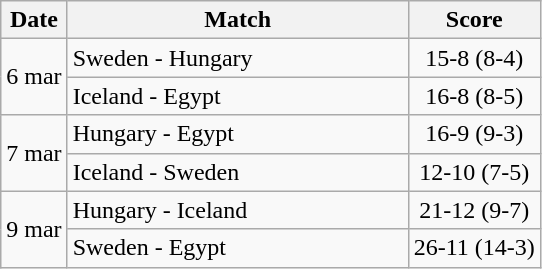<table class="wikitable" style="text-align:center;">
<tr>
<th>Date</th>
<th width=220px>Match</th>
<th>Score</th>
</tr>
<tr>
<td rowspan="2">6 mar</td>
<td align="left">Sweden - Hungary</td>
<td>15-8 (8-4)</td>
</tr>
<tr>
<td align="left">Iceland - Egypt</td>
<td>16-8 (8-5)</td>
</tr>
<tr>
<td rowspan="2">7 mar</td>
<td align="left">Hungary - Egypt</td>
<td>16-9 (9-3)</td>
</tr>
<tr>
<td align="left">Iceland - Sweden</td>
<td>12-10 (7-5)</td>
</tr>
<tr>
<td rowspan="2">9 mar</td>
<td align="left">Hungary - Iceland</td>
<td>21-12 (9-7)</td>
</tr>
<tr>
<td align="left">Sweden - Egypt</td>
<td>26-11 (14-3)</td>
</tr>
</table>
